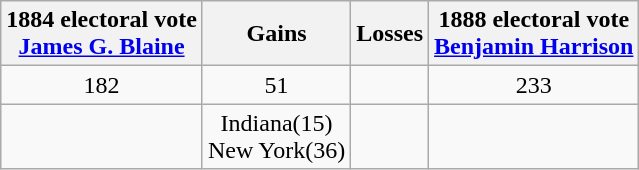<table class="wikitable" style="text-align:center">
<tr>
<th>1884 electoral vote<br><a href='#'>James G. Blaine</a></th>
<th>Gains</th>
<th>Losses</th>
<th>1888 electoral vote<br><a href='#'>Benjamin Harrison</a></th>
</tr>
<tr>
<td>182</td>
<td> 51</td>
<td></td>
<td>233</td>
</tr>
<tr>
<td></td>
<td>Indiana(15)<br>New York(36)</td>
<td></td>
<td></td>
</tr>
</table>
